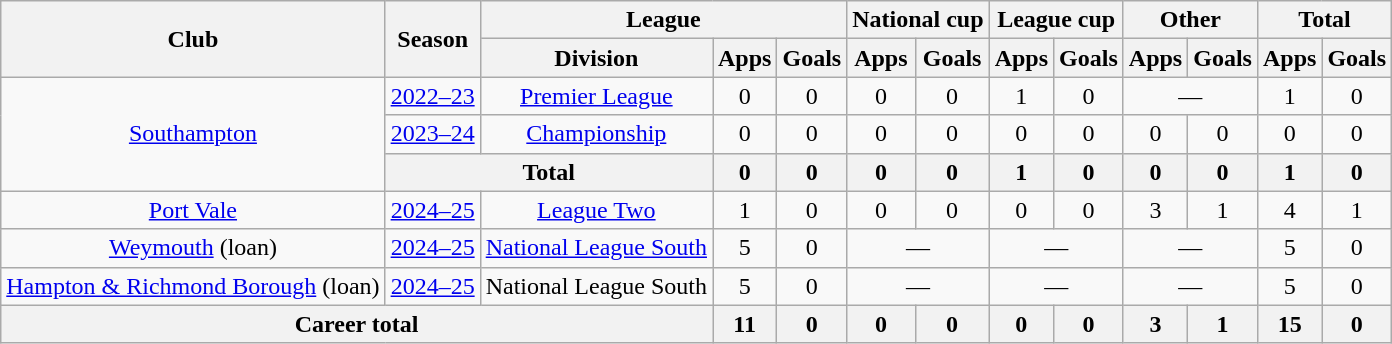<table class=wikitable style="text-align: center">
<tr>
<th rowspan="2">Club</th>
<th rowspan="2">Season</th>
<th colspan="3">League</th>
<th colspan="2">National cup</th>
<th colspan="2">League cup</th>
<th colspan="2">Other</th>
<th colspan="2">Total</th>
</tr>
<tr>
<th>Division</th>
<th>Apps</th>
<th>Goals</th>
<th>Apps</th>
<th>Goals</th>
<th>Apps</th>
<th>Goals</th>
<th>Apps</th>
<th>Goals</th>
<th>Apps</th>
<th>Goals</th>
</tr>
<tr>
<td rowspan="3"><a href='#'>Southampton</a></td>
<td><a href='#'>2022–23</a></td>
<td><a href='#'>Premier League</a></td>
<td>0</td>
<td>0</td>
<td>0</td>
<td>0</td>
<td>1</td>
<td>0</td>
<td colspan=2>—</td>
<td>1</td>
<td>0</td>
</tr>
<tr>
<td><a href='#'>2023–24</a></td>
<td><a href='#'>Championship</a></td>
<td>0</td>
<td>0</td>
<td>0</td>
<td>0</td>
<td>0</td>
<td>0</td>
<td>0</td>
<td>0</td>
<td>0</td>
<td>0</td>
</tr>
<tr>
<th colspan="2">Total</th>
<th>0</th>
<th>0</th>
<th>0</th>
<th>0</th>
<th>1</th>
<th>0</th>
<th>0</th>
<th>0</th>
<th>1</th>
<th>0</th>
</tr>
<tr>
<td><a href='#'>Port Vale</a></td>
<td><a href='#'>2024–25</a></td>
<td><a href='#'>League Two</a></td>
<td>1</td>
<td>0</td>
<td>0</td>
<td>0</td>
<td>0</td>
<td>0</td>
<td>3</td>
<td>1</td>
<td>4</td>
<td>1</td>
</tr>
<tr>
<td><a href='#'>Weymouth</a> (loan)</td>
<td><a href='#'>2024–25</a></td>
<td><a href='#'>National League South</a></td>
<td>5</td>
<td>0</td>
<td colspan=2>—</td>
<td colspan=2>—</td>
<td colspan=2>—</td>
<td>5</td>
<td>0</td>
</tr>
<tr>
<td><a href='#'>Hampton & Richmond Borough</a> (loan)</td>
<td><a href='#'>2024–25</a></td>
<td>National League South</td>
<td>5</td>
<td>0</td>
<td colspan=2>—</td>
<td colspan=2>—</td>
<td colspan=2>—</td>
<td>5</td>
<td>0</td>
</tr>
<tr>
<th colspan="3">Career total</th>
<th>11</th>
<th>0</th>
<th>0</th>
<th>0</th>
<th>0</th>
<th>0</th>
<th>3</th>
<th>1</th>
<th>15</th>
<th>0</th>
</tr>
</table>
